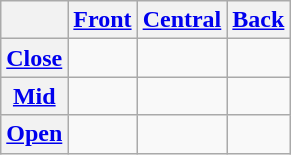<table class="wikitable" style="text-align: center">
<tr>
<th></th>
<th><a href='#'>Front</a></th>
<th><a href='#'>Central</a></th>
<th><a href='#'>Back</a></th>
</tr>
<tr>
<th><a href='#'>Close</a></th>
<td></td>
<td></td>
<td></td>
</tr>
<tr>
<th><a href='#'>Mid</a></th>
<td></td>
<td></td>
<td></td>
</tr>
<tr>
<th><a href='#'>Open</a></th>
<td></td>
<td></td>
<td></td>
</tr>
</table>
